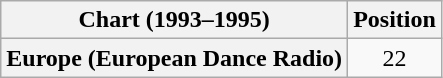<table class="wikitable sortable plainrowheaders" style="text-align:center">
<tr>
<th>Chart (1993–1995)</th>
<th>Position</th>
</tr>
<tr>
<th scope="row">Europe (European Dance Radio)</th>
<td>22</td>
</tr>
</table>
